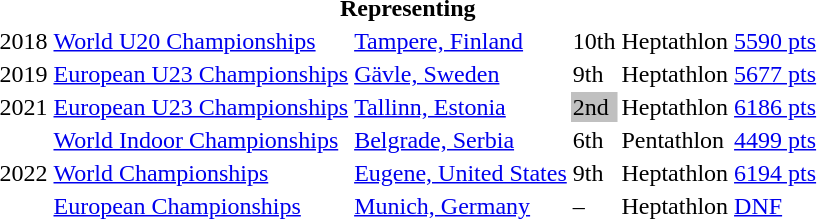<table>
<tr>
<th colspan="6">Representing </th>
</tr>
<tr>
<td>2018</td>
<td><a href='#'>World U20 Championships</a></td>
<td><a href='#'>Tampere, Finland</a></td>
<td>10th</td>
<td>Heptathlon</td>
<td><a href='#'>5590 pts</a></td>
</tr>
<tr>
<td>2019</td>
<td><a href='#'>European U23 Championships</a></td>
<td><a href='#'>Gävle, Sweden</a></td>
<td>9th</td>
<td>Heptathlon</td>
<td><a href='#'>5677 pts</a></td>
</tr>
<tr>
<td>2021</td>
<td><a href='#'>European U23 Championships</a></td>
<td><a href='#'>Tallinn, Estonia</a></td>
<td bgcolor=silver>2nd</td>
<td>Heptathlon</td>
<td><a href='#'>6186 pts</a></td>
</tr>
<tr>
<td rowspan=3>2022</td>
<td><a href='#'>World Indoor Championships</a></td>
<td><a href='#'>Belgrade, Serbia</a></td>
<td>6th</td>
<td>Pentathlon</td>
<td><a href='#'>4499 pts</a></td>
</tr>
<tr>
<td><a href='#'>World Championships</a></td>
<td><a href='#'>Eugene, United States</a></td>
<td>9th</td>
<td>Heptathlon</td>
<td><a href='#'>6194 pts</a></td>
</tr>
<tr>
<td><a href='#'>European Championships</a></td>
<td><a href='#'>Munich, Germany</a></td>
<td>–</td>
<td>Heptathlon</td>
<td><a href='#'>DNF</a></td>
</tr>
</table>
